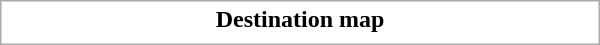<table class="collapsible collapsed" style="border:1px #aaa solid; width:25em; margin:0.2em auto">
<tr>
<th>Destination map</th>
</tr>
<tr>
<td></td>
</tr>
</table>
